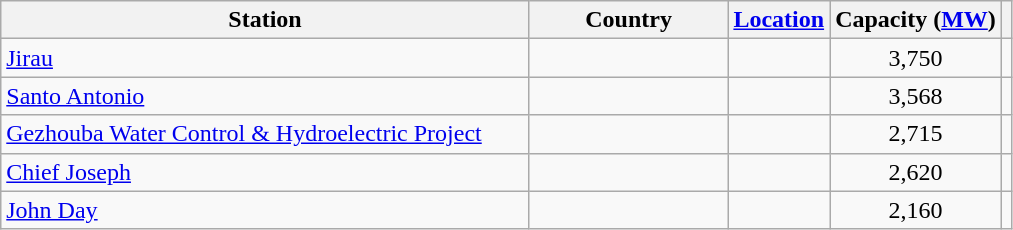<table class="wikitable sortable static-row-numbers static-row-header-text sort-under-center hover-highlight" "style="font-size: 100%">
<tr>
<th style="width:345px;">Station</th>
<th width=125>Country</th>
<th><a href='#'>Location</a></th>
<th>Capacity (<a href='#'>MW</a>)</th>
<th></th>
</tr>
<tr>
<td><a href='#'>Jirau</a></td>
<td></td>
<td></td>
<td align=center>3,750</td>
<td></td>
</tr>
<tr>
<td><a href='#'>Santo Antonio</a></td>
<td></td>
<td></td>
<td align=center>3,568</td>
<td></td>
</tr>
<tr>
<td><a href='#'>Gezhouba Water Control & Hydroelectric Project</a></td>
<td></td>
<td></td>
<td align=center>2,715</td>
<td></td>
</tr>
<tr>
<td><a href='#'>Chief Joseph</a></td>
<td></td>
<td></td>
<td align=center>2,620</td>
<td></td>
</tr>
<tr>
<td><a href='#'>John Day</a></td>
<td></td>
<td></td>
<td align=center>2,160</td>
<td></td>
</tr>
</table>
